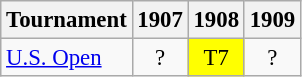<table class="wikitable" style="font-size:95%;text-align:center;">
<tr>
<th>Tournament</th>
<th>1907</th>
<th>1908</th>
<th>1909</th>
</tr>
<tr>
<td align="left"><a href='#'>U.S. Open</a></td>
<td>?</td>
<td style="background:yellow;">T7</td>
<td>?</td>
</tr>
</table>
